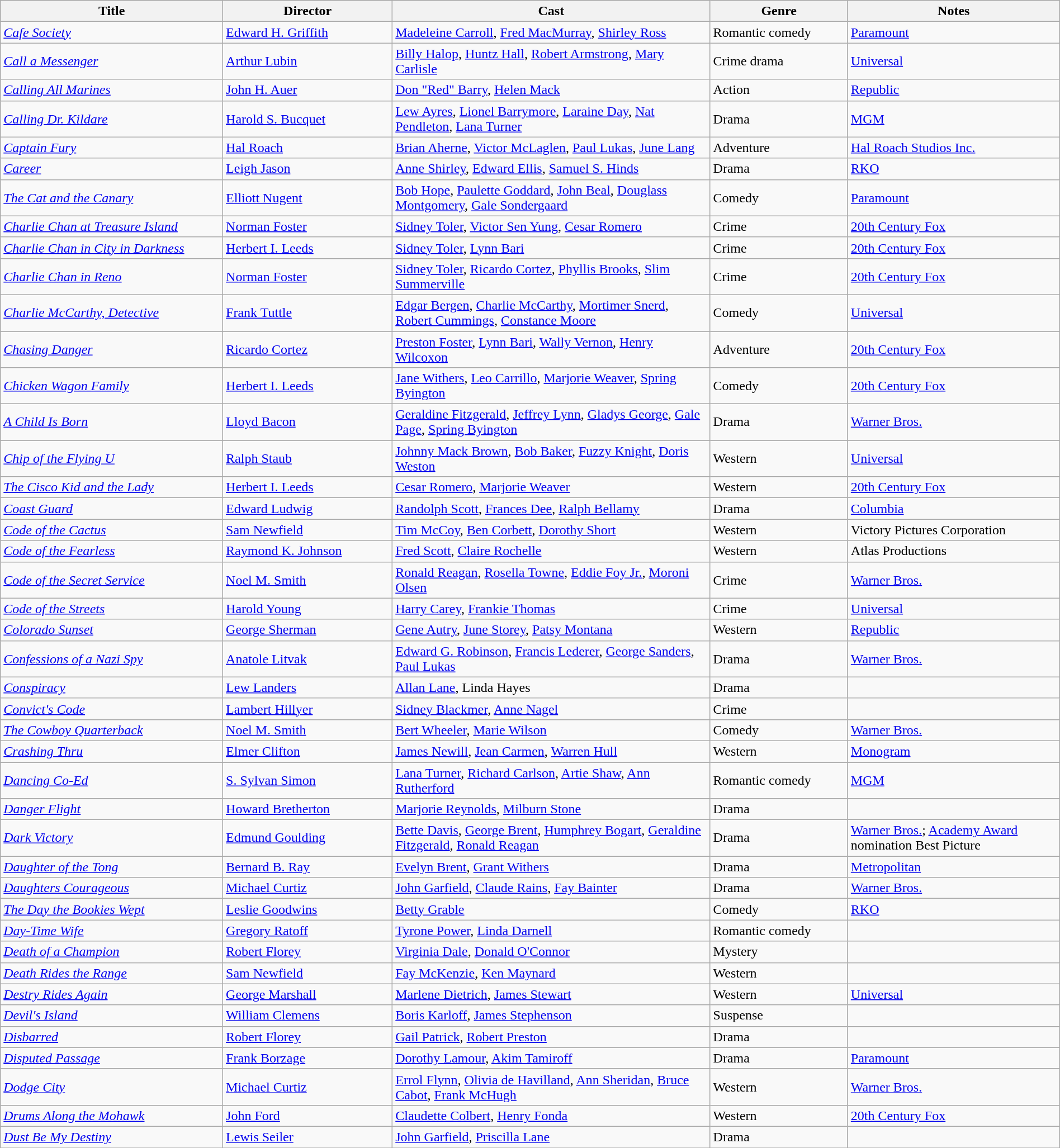<table class="wikitable" width= "100%">
<tr>
<th width=21%>Title</th>
<th width=16%>Director</th>
<th width=30%>Cast</th>
<th width=13%>Genre</th>
<th width=20%>Notes</th>
</tr>
<tr>
<td><em><a href='#'>Cafe Society</a></em></td>
<td><a href='#'>Edward H. Griffith</a></td>
<td><a href='#'>Madeleine Carroll</a>, <a href='#'>Fred MacMurray</a>, <a href='#'>Shirley Ross</a></td>
<td>Romantic comedy</td>
<td><a href='#'>Paramount</a></td>
</tr>
<tr>
<td><em><a href='#'>Call a Messenger</a></em></td>
<td><a href='#'>Arthur Lubin</a></td>
<td><a href='#'>Billy Halop</a>, <a href='#'>Huntz Hall</a>, <a href='#'>Robert Armstrong</a>, <a href='#'>Mary Carlisle</a></td>
<td>Crime drama</td>
<td><a href='#'>Universal</a></td>
</tr>
<tr>
<td><em><a href='#'>Calling All Marines</a></em></td>
<td><a href='#'>John H. Auer</a></td>
<td><a href='#'>Don "Red" Barry</a>, <a href='#'>Helen Mack</a></td>
<td>Action</td>
<td><a href='#'>Republic</a></td>
</tr>
<tr>
<td><em><a href='#'>Calling Dr. Kildare</a></em></td>
<td><a href='#'>Harold S. Bucquet</a></td>
<td><a href='#'>Lew Ayres</a>, <a href='#'>Lionel Barrymore</a>, <a href='#'>Laraine Day</a>, <a href='#'>Nat Pendleton</a>, <a href='#'>Lana Turner</a></td>
<td>Drama</td>
<td><a href='#'>MGM</a></td>
</tr>
<tr>
<td><em><a href='#'>Captain Fury</a></em></td>
<td><a href='#'>Hal Roach</a></td>
<td><a href='#'>Brian Aherne</a>, <a href='#'>Victor McLaglen</a>, <a href='#'>Paul Lukas</a>, <a href='#'>June Lang</a></td>
<td>Adventure</td>
<td><a href='#'>Hal Roach Studios Inc.</a></td>
</tr>
<tr>
<td><em><a href='#'>Career</a></em></td>
<td><a href='#'>Leigh Jason</a></td>
<td><a href='#'>Anne Shirley</a>, <a href='#'>Edward Ellis</a>, <a href='#'>Samuel S. Hinds</a></td>
<td>Drama</td>
<td><a href='#'>RKO</a></td>
</tr>
<tr>
<td><em><a href='#'>The Cat and the Canary</a></em></td>
<td><a href='#'>Elliott Nugent</a></td>
<td><a href='#'>Bob Hope</a>, <a href='#'>Paulette Goddard</a>, <a href='#'>John Beal</a>, <a href='#'>Douglass Montgomery</a>, <a href='#'>Gale Sondergaard</a></td>
<td>Comedy</td>
<td><a href='#'>Paramount</a></td>
</tr>
<tr>
<td><em><a href='#'>Charlie Chan at Treasure Island</a></em></td>
<td><a href='#'>Norman Foster</a></td>
<td><a href='#'>Sidney Toler</a>, <a href='#'>Victor Sen Yung</a>, <a href='#'>Cesar Romero</a></td>
<td>Crime</td>
<td><a href='#'>20th Century Fox</a></td>
</tr>
<tr>
<td><em><a href='#'>Charlie Chan in City in Darkness</a></em></td>
<td><a href='#'>Herbert I. Leeds</a></td>
<td><a href='#'>Sidney Toler</a>, <a href='#'>Lynn Bari</a></td>
<td>Crime</td>
<td><a href='#'>20th Century Fox</a></td>
</tr>
<tr>
<td><em><a href='#'>Charlie Chan in Reno</a></em></td>
<td><a href='#'>Norman Foster</a></td>
<td><a href='#'>Sidney Toler</a>, <a href='#'>Ricardo Cortez</a>, <a href='#'>Phyllis Brooks</a>, <a href='#'>Slim Summerville</a></td>
<td>Crime</td>
<td><a href='#'>20th Century Fox</a></td>
</tr>
<tr>
<td><em><a href='#'>Charlie McCarthy, Detective</a></em></td>
<td><a href='#'>Frank Tuttle</a></td>
<td><a href='#'>Edgar Bergen</a>, <a href='#'>Charlie McCarthy</a>, <a href='#'>Mortimer Snerd</a>, <a href='#'>Robert Cummings</a>, <a href='#'>Constance Moore</a></td>
<td>Comedy</td>
<td><a href='#'>Universal</a></td>
</tr>
<tr>
<td><em><a href='#'>Chasing Danger</a></em></td>
<td><a href='#'>Ricardo Cortez</a></td>
<td><a href='#'>Preston Foster</a>, <a href='#'>Lynn Bari</a>, <a href='#'>Wally Vernon</a>, <a href='#'>Henry Wilcoxon</a></td>
<td>Adventure</td>
<td><a href='#'>20th Century Fox</a></td>
</tr>
<tr>
<td><em><a href='#'>Chicken Wagon Family</a></em></td>
<td><a href='#'>Herbert I. Leeds</a></td>
<td><a href='#'>Jane Withers</a>, <a href='#'>Leo Carrillo</a>, <a href='#'>Marjorie Weaver</a>, <a href='#'>Spring Byington</a></td>
<td>Comedy</td>
<td><a href='#'>20th Century Fox</a></td>
</tr>
<tr>
<td><em><a href='#'>A Child Is Born</a></em></td>
<td><a href='#'>Lloyd Bacon</a></td>
<td><a href='#'>Geraldine Fitzgerald</a>, <a href='#'>Jeffrey Lynn</a>, <a href='#'>Gladys George</a>, <a href='#'>Gale Page</a>, <a href='#'>Spring Byington</a></td>
<td>Drama</td>
<td><a href='#'>Warner Bros.</a></td>
</tr>
<tr>
<td><em><a href='#'>Chip of the Flying U</a></em></td>
<td><a href='#'>Ralph Staub</a></td>
<td><a href='#'>Johnny Mack Brown</a>, <a href='#'>Bob Baker</a>, <a href='#'>Fuzzy Knight</a>, <a href='#'>Doris Weston</a></td>
<td>Western</td>
<td><a href='#'>Universal</a></td>
</tr>
<tr>
<td><em><a href='#'>The Cisco Kid and the Lady</a></em></td>
<td><a href='#'>Herbert I. Leeds</a></td>
<td><a href='#'>Cesar Romero</a>, <a href='#'>Marjorie Weaver</a></td>
<td>Western</td>
<td><a href='#'>20th Century Fox</a></td>
</tr>
<tr>
<td><em><a href='#'>Coast Guard</a></em></td>
<td><a href='#'>Edward Ludwig</a></td>
<td><a href='#'>Randolph Scott</a>, <a href='#'>Frances Dee</a>, <a href='#'>Ralph Bellamy</a></td>
<td>Drama</td>
<td><a href='#'>Columbia</a></td>
</tr>
<tr>
<td><em><a href='#'>Code of the Cactus</a></em></td>
<td><a href='#'>Sam Newfield</a></td>
<td><a href='#'>Tim McCoy</a>, <a href='#'>Ben Corbett</a>, <a href='#'>Dorothy Short</a></td>
<td>Western</td>
<td>Victory Pictures Corporation</td>
</tr>
<tr>
<td><em><a href='#'>Code of the Fearless</a></em></td>
<td><a href='#'>Raymond K. Johnson</a></td>
<td><a href='#'>Fred Scott</a>, <a href='#'>Claire Rochelle</a></td>
<td>Western</td>
<td>Atlas Productions </td>
</tr>
<tr>
<td><em><a href='#'>Code of the Secret Service</a></em></td>
<td><a href='#'>Noel M. Smith</a></td>
<td><a href='#'>Ronald Reagan</a>, <a href='#'>Rosella Towne</a>, <a href='#'>Eddie Foy Jr.</a>, <a href='#'>Moroni Olsen</a></td>
<td>Crime</td>
<td><a href='#'>Warner Bros.</a></td>
</tr>
<tr>
<td><em><a href='#'>Code of the Streets</a></em></td>
<td><a href='#'>Harold Young</a></td>
<td><a href='#'>Harry Carey</a>, <a href='#'>Frankie Thomas</a></td>
<td>Crime</td>
<td><a href='#'>Universal</a></td>
</tr>
<tr>
<td><em><a href='#'>Colorado Sunset</a></em></td>
<td><a href='#'>George Sherman</a></td>
<td><a href='#'>Gene Autry</a>, <a href='#'>June Storey</a>, <a href='#'>Patsy Montana</a></td>
<td>Western</td>
<td><a href='#'>Republic</a></td>
</tr>
<tr>
<td><em><a href='#'>Confessions of a Nazi Spy</a></em></td>
<td><a href='#'>Anatole Litvak</a></td>
<td><a href='#'>Edward G. Robinson</a>, <a href='#'>Francis Lederer</a>, <a href='#'>George Sanders</a>, <a href='#'>Paul Lukas</a></td>
<td>Drama</td>
<td><a href='#'>Warner Bros.</a></td>
</tr>
<tr>
<td><em><a href='#'>Conspiracy</a></em></td>
<td><a href='#'>Lew Landers</a></td>
<td><a href='#'>Allan Lane</a>, Linda Hayes</td>
<td>Drama</td>
<td></td>
</tr>
<tr>
<td><em><a href='#'>Convict's Code</a></em></td>
<td><a href='#'>Lambert Hillyer</a></td>
<td><a href='#'>Sidney Blackmer</a>, <a href='#'>Anne Nagel</a></td>
<td>Crime</td>
<td></td>
</tr>
<tr>
<td><em><a href='#'>The Cowboy Quarterback</a></em></td>
<td><a href='#'>Noel M. Smith</a></td>
<td><a href='#'>Bert Wheeler</a>, <a href='#'>Marie Wilson</a></td>
<td>Comedy</td>
<td><a href='#'>Warner Bros.</a></td>
</tr>
<tr>
<td><em><a href='#'>Crashing Thru</a></em></td>
<td><a href='#'>Elmer Clifton</a></td>
<td><a href='#'>James Newill</a>, <a href='#'>Jean Carmen</a>, <a href='#'>Warren Hull</a></td>
<td>Western</td>
<td><a href='#'>Monogram</a></td>
</tr>
<tr>
<td><em><a href='#'>Dancing Co-Ed</a></em></td>
<td><a href='#'>S. Sylvan Simon</a></td>
<td><a href='#'>Lana Turner</a>, <a href='#'>Richard Carlson</a>, <a href='#'>Artie Shaw</a>, <a href='#'>Ann Rutherford</a></td>
<td>Romantic comedy</td>
<td><a href='#'>MGM</a></td>
</tr>
<tr>
<td><em><a href='#'>Danger Flight</a></em></td>
<td><a href='#'>Howard Bretherton</a></td>
<td><a href='#'>Marjorie Reynolds</a>, <a href='#'>Milburn Stone</a></td>
<td>Drama</td>
<td></td>
</tr>
<tr>
<td><em><a href='#'>Dark Victory</a></em></td>
<td><a href='#'>Edmund Goulding</a></td>
<td><a href='#'>Bette Davis</a>, <a href='#'>George Brent</a>, <a href='#'>Humphrey Bogart</a>, <a href='#'>Geraldine Fitzgerald</a>, <a href='#'>Ronald Reagan</a></td>
<td>Drama</td>
<td><a href='#'>Warner Bros.</a>; <a href='#'>Academy Award</a> nomination Best Picture</td>
</tr>
<tr>
<td><em><a href='#'>Daughter of the Tong</a></em></td>
<td><a href='#'>Bernard B. Ray</a></td>
<td><a href='#'>Evelyn Brent</a>, <a href='#'>Grant Withers</a></td>
<td>Drama</td>
<td><a href='#'>Metropolitan</a></td>
</tr>
<tr>
<td><em><a href='#'>Daughters Courageous</a></em></td>
<td><a href='#'>Michael Curtiz</a></td>
<td><a href='#'>John Garfield</a>, <a href='#'>Claude Rains</a>, <a href='#'>Fay Bainter</a></td>
<td>Drama</td>
<td><a href='#'>Warner Bros.</a></td>
</tr>
<tr>
<td><em><a href='#'>The Day the Bookies Wept</a></em></td>
<td><a href='#'>Leslie Goodwins</a></td>
<td><a href='#'>Betty Grable</a></td>
<td>Comedy</td>
<td><a href='#'>RKO</a></td>
</tr>
<tr>
<td><em><a href='#'>Day-Time Wife</a></em></td>
<td><a href='#'>Gregory Ratoff</a></td>
<td><a href='#'>Tyrone Power</a>, <a href='#'>Linda Darnell</a></td>
<td>Romantic comedy</td>
<td></td>
</tr>
<tr>
<td><em><a href='#'>Death of a Champion</a></em></td>
<td><a href='#'>Robert Florey</a></td>
<td><a href='#'>Virginia Dale</a>, <a href='#'>Donald O'Connor</a></td>
<td>Mystery</td>
<td></td>
</tr>
<tr>
<td><em><a href='#'>Death Rides the Range</a></em></td>
<td><a href='#'>Sam Newfield</a></td>
<td><a href='#'>Fay McKenzie</a>, <a href='#'>Ken Maynard</a></td>
<td>Western</td>
<td></td>
</tr>
<tr>
<td><em><a href='#'>Destry Rides Again</a></em></td>
<td><a href='#'>George Marshall</a></td>
<td><a href='#'>Marlene Dietrich</a>, <a href='#'>James Stewart</a></td>
<td>Western</td>
<td><a href='#'>Universal</a></td>
</tr>
<tr>
<td><em><a href='#'>Devil's Island</a></em></td>
<td><a href='#'>William Clemens</a></td>
<td><a href='#'>Boris Karloff</a>, <a href='#'>James Stephenson</a></td>
<td>Suspense</td>
<td></td>
</tr>
<tr>
<td><em><a href='#'>Disbarred</a></em></td>
<td><a href='#'>Robert Florey</a></td>
<td><a href='#'>Gail Patrick</a>, <a href='#'>Robert Preston</a></td>
<td>Drama</td>
<td></td>
</tr>
<tr>
<td><em><a href='#'>Disputed Passage</a></em></td>
<td><a href='#'>Frank Borzage</a></td>
<td><a href='#'>Dorothy Lamour</a>, <a href='#'>Akim Tamiroff</a></td>
<td>Drama</td>
<td><a href='#'>Paramount</a></td>
</tr>
<tr>
<td><em><a href='#'>Dodge City</a></em></td>
<td><a href='#'>Michael Curtiz</a></td>
<td><a href='#'>Errol Flynn</a>, <a href='#'>Olivia de Havilland</a>, <a href='#'>Ann Sheridan</a>, <a href='#'>Bruce Cabot</a>, <a href='#'>Frank McHugh</a></td>
<td>Western</td>
<td><a href='#'>Warner Bros.</a></td>
</tr>
<tr>
<td><em><a href='#'>Drums Along the Mohawk</a></em></td>
<td><a href='#'>John Ford</a></td>
<td><a href='#'>Claudette Colbert</a>, <a href='#'>Henry Fonda</a></td>
<td>Western</td>
<td><a href='#'>20th Century Fox</a></td>
</tr>
<tr>
<td><em><a href='#'>Dust Be My Destiny</a></em></td>
<td><a href='#'>Lewis Seiler</a></td>
<td><a href='#'>John Garfield</a>, <a href='#'>Priscilla Lane</a></td>
<td>Drama</td>
<td></td>
</tr>
<tr>
</tr>
</table>
